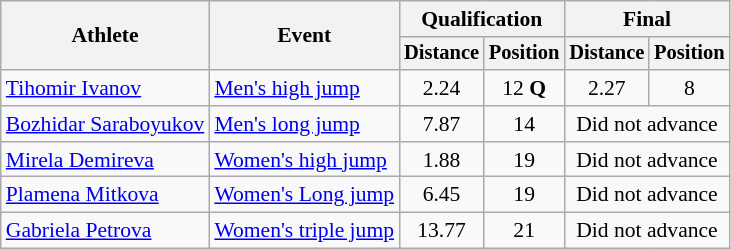<table class=wikitable style="font-size:90%">
<tr>
<th rowspan="2">Athlete</th>
<th rowspan="2">Event</th>
<th colspan="2">Qualification</th>
<th colspan="2">Final</th>
</tr>
<tr style="font-size:95%">
<th>Distance</th>
<th>Position</th>
<th>Distance</th>
<th>Position</th>
</tr>
<tr align=center>
<td align=left><a href='#'>Tihomir Ivanov</a></td>
<td align=left><a href='#'>Men's high jump</a></td>
<td>2.24</td>
<td>12 <strong>Q</strong></td>
<td>2.27 <strong></strong></td>
<td>8</td>
</tr>
<tr align=center>
<td align=left><a href='#'>Bozhidar Saraboyukov</a></td>
<td align=left><a href='#'>Men's long jump</a></td>
<td>7.87</td>
<td>14</td>
<td colspan="2">Did not advance</td>
</tr>
<tr align=center>
<td align=left><a href='#'>Mirela Demireva</a></td>
<td align=left><a href='#'>Women's high jump</a></td>
<td>1.88</td>
<td>19</td>
<td colspan=2>Did not advance</td>
</tr>
<tr align=center>
<td align=left><a href='#'>Plamena Mitkova</a></td>
<td align=left><a href='#'>Women's Long jump</a></td>
<td>6.45</td>
<td>19</td>
<td colspan=2>Did not advance</td>
</tr>
<tr align=center>
<td align=left><a href='#'>Gabriela Petrova</a></td>
<td align=left><a href='#'>Women's triple jump</a></td>
<td>13.77</td>
<td>21</td>
<td colspan=2>Did not advance</td>
</tr>
</table>
